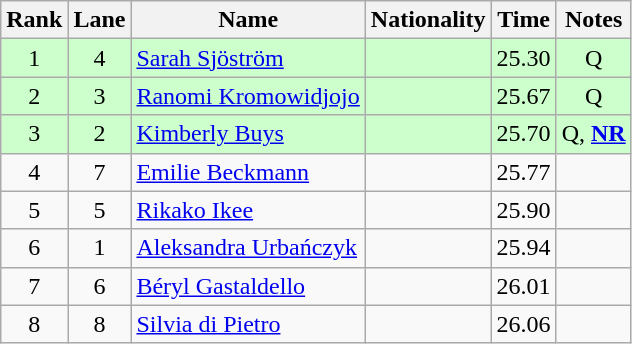<table class="wikitable sortable" style="text-align:center">
<tr>
<th>Rank</th>
<th>Lane</th>
<th>Name</th>
<th>Nationality</th>
<th>Time</th>
<th>Notes</th>
</tr>
<tr bgcolor=ccffcc>
<td>1</td>
<td>4</td>
<td align=left><a href='#'>Sarah Sjöström</a></td>
<td align=left></td>
<td>25.30</td>
<td>Q</td>
</tr>
<tr bgcolor=ccffcc>
<td>2</td>
<td>3</td>
<td align=left><a href='#'>Ranomi Kromowidjojo</a></td>
<td align=left></td>
<td>25.67</td>
<td>Q</td>
</tr>
<tr bgcolor=ccffcc>
<td>3</td>
<td>2</td>
<td align=left><a href='#'>Kimberly Buys</a></td>
<td align=left></td>
<td>25.70</td>
<td>Q, <strong><a href='#'>NR</a></strong></td>
</tr>
<tr>
<td>4</td>
<td>7</td>
<td align=left><a href='#'>Emilie Beckmann</a></td>
<td align=left></td>
<td>25.77</td>
<td></td>
</tr>
<tr>
<td>5</td>
<td>5</td>
<td align=left><a href='#'>Rikako Ikee</a></td>
<td align=left></td>
<td>25.90</td>
<td></td>
</tr>
<tr>
<td>6</td>
<td>1</td>
<td align=left><a href='#'>Aleksandra Urbańczyk</a></td>
<td align=left></td>
<td>25.94</td>
<td></td>
</tr>
<tr>
<td>7</td>
<td>6</td>
<td align=left><a href='#'>Béryl Gastaldello</a></td>
<td align=left></td>
<td>26.01</td>
<td></td>
</tr>
<tr>
<td>8</td>
<td>8</td>
<td align=left><a href='#'>Silvia di Pietro</a></td>
<td align=left></td>
<td>26.06</td>
<td></td>
</tr>
</table>
